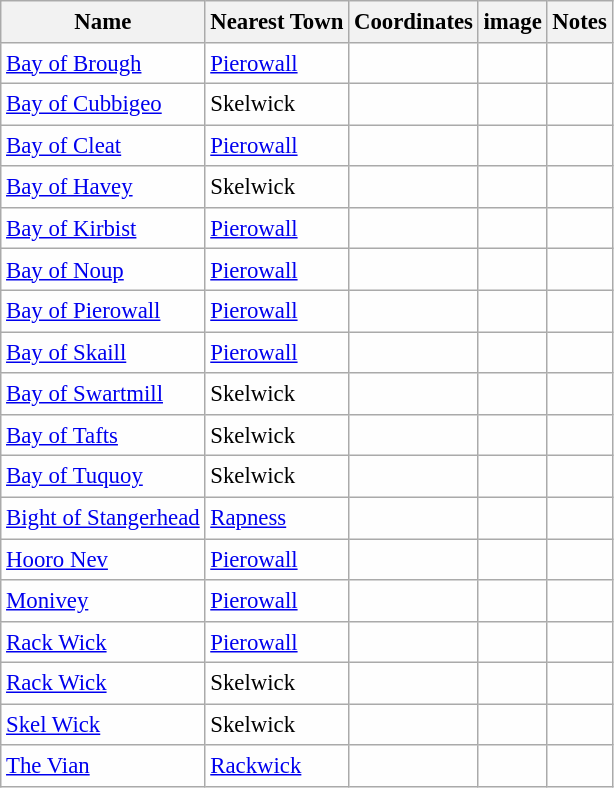<table class="wikitable sortable" style="table-layout:fixed;background-color:#FEFEFE;font-size:95%;padding:0.30em;line-height:1.35em;">
<tr>
<th scope="col">Name</th>
<th scope="col">Nearest Town</th>
<th scope="col" data-sort-type="number">Coordinates</th>
<th scope="col">image</th>
<th class="unsortable">Notes</th>
</tr>
<tr>
<td><a href='#'>Bay of Brough</a></td>
<td><a href='#'>Pierowall</a></td>
<td></td>
<td></td>
<td></td>
</tr>
<tr>
<td><a href='#'>Bay of Cubbigeo</a></td>
<td>Skelwick</td>
<td></td>
<td></td>
<td></td>
</tr>
<tr>
<td><a href='#'>Bay of Cleat</a></td>
<td><a href='#'>Pierowall</a></td>
<td></td>
<td></td>
<td></td>
</tr>
<tr>
<td><a href='#'>Bay of Havey</a></td>
<td>Skelwick</td>
<td></td>
<td></td>
<td></td>
</tr>
<tr>
<td><a href='#'>Bay of Kirbist</a></td>
<td><a href='#'>Pierowall</a></td>
<td></td>
<td></td>
<td></td>
</tr>
<tr>
<td><a href='#'>Bay of Noup</a></td>
<td><a href='#'>Pierowall</a></td>
<td></td>
<td></td>
<td></td>
</tr>
<tr>
<td><a href='#'>Bay of Pierowall</a></td>
<td><a href='#'>Pierowall</a></td>
<td></td>
<td></td>
<td></td>
</tr>
<tr>
<td><a href='#'>Bay of Skaill</a></td>
<td><a href='#'>Pierowall</a></td>
<td></td>
<td></td>
<td></td>
</tr>
<tr>
<td><a href='#'>Bay of Swartmill</a></td>
<td>Skelwick</td>
<td></td>
<td></td>
<td></td>
</tr>
<tr>
<td><a href='#'>Bay of Tafts</a></td>
<td>Skelwick</td>
<td></td>
<td></td>
<td></td>
</tr>
<tr>
<td><a href='#'>Bay of Tuquoy</a></td>
<td>Skelwick</td>
<td></td>
<td></td>
<td></td>
</tr>
<tr>
<td><a href='#'>Bight of Stangerhead</a></td>
<td><a href='#'>Rapness</a></td>
<td></td>
<td></td>
<td></td>
</tr>
<tr>
<td><a href='#'>Hooro Nev</a></td>
<td><a href='#'>Pierowall</a></td>
<td></td>
<td></td>
<td></td>
</tr>
<tr>
<td><a href='#'>Monivey</a></td>
<td><a href='#'>Pierowall</a></td>
<td></td>
<td></td>
<td></td>
</tr>
<tr>
<td><a href='#'> Rack Wick</a></td>
<td><a href='#'>Pierowall</a></td>
<td></td>
<td></td>
<td></td>
</tr>
<tr>
<td><a href='#'> Rack Wick</a></td>
<td>Skelwick</td>
<td></td>
<td></td>
<td></td>
</tr>
<tr>
<td><a href='#'>Skel Wick</a></td>
<td>Skelwick</td>
<td></td>
<td></td>
<td></td>
</tr>
<tr>
<td><a href='#'>The Vian</a></td>
<td><a href='#'>Rackwick</a></td>
<td></td>
<td></td>
<td></td>
</tr>
</table>
